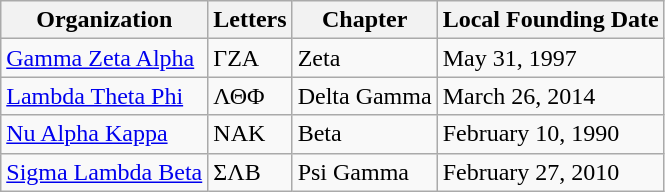<table class="wikitable">
<tr>
<th>Organization</th>
<th>Letters</th>
<th>Chapter</th>
<th>Local Founding Date</th>
</tr>
<tr>
<td><a href='#'>Gamma Zeta Alpha</a></td>
<td>ΓΖΑ</td>
<td>Zeta</td>
<td>May 31, 1997</td>
</tr>
<tr>
<td><a href='#'>Lambda Theta Phi</a></td>
<td>ΛΘΦ</td>
<td>Delta Gamma</td>
<td>March 26, 2014</td>
</tr>
<tr>
<td><a href='#'>Nu Alpha Kappa</a></td>
<td>ΝΑΚ</td>
<td>Beta</td>
<td>February 10, 1990</td>
</tr>
<tr>
<td><a href='#'>Sigma Lambda Beta</a></td>
<td>ΣΛΒ</td>
<td>Psi Gamma</td>
<td>February 27, 2010</td>
</tr>
</table>
